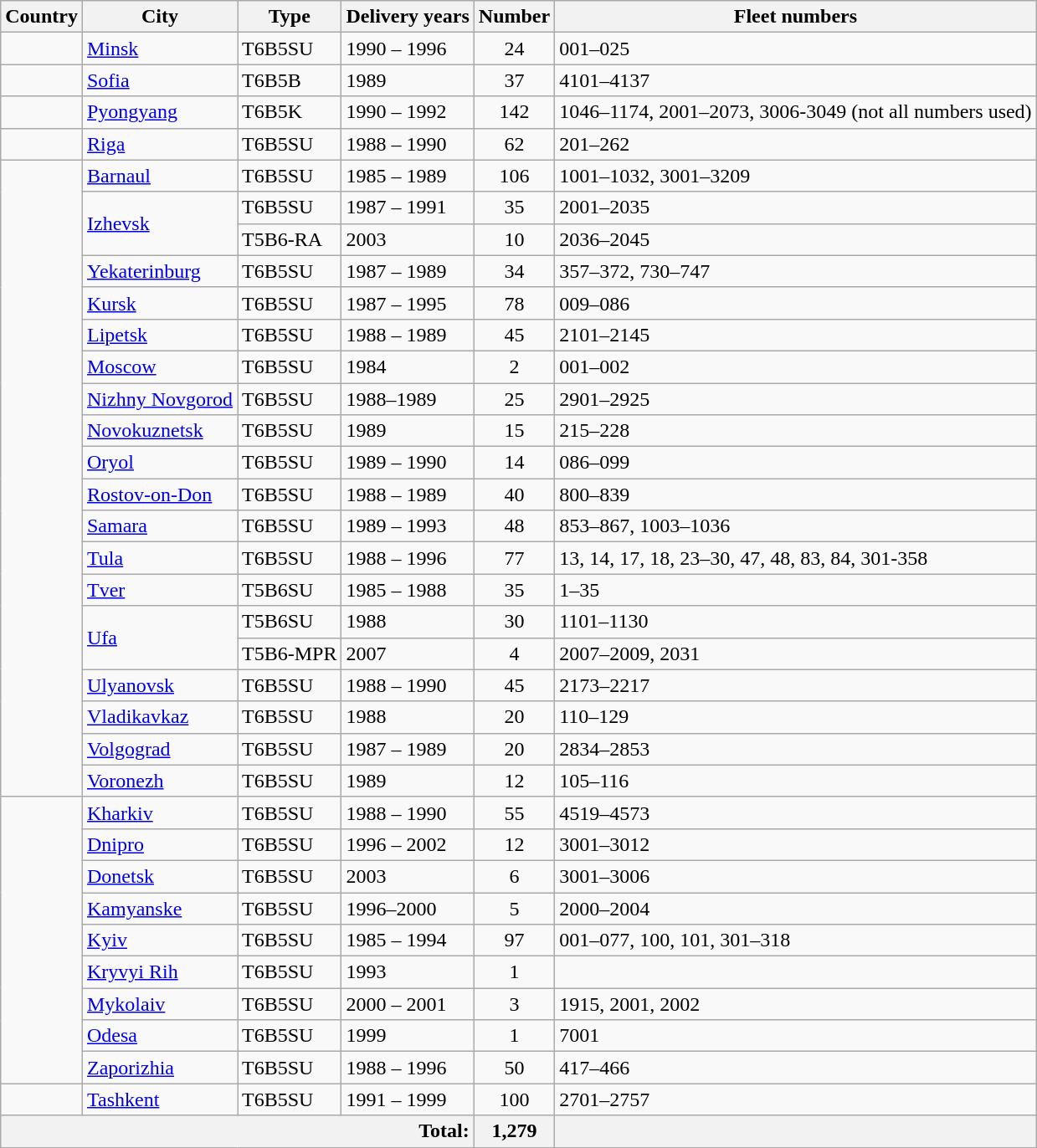<table class="wikitable">
<tr>
<th>Country</th>
<th>City</th>
<th>Type</th>
<th>Delivery years</th>
<th>Number</th>
<th>Fleet numbers</th>
</tr>
<tr>
<td></td>
<td><a href='#'>Minsk</a></td>
<td>T6B5SU</td>
<td>1990 – 1996</td>
<td align=center>24</td>
<td>001–025</td>
</tr>
<tr>
<td></td>
<td><a href='#'>Sofia</a></td>
<td>T6B5B</td>
<td>1989</td>
<td align=center>37</td>
<td>4101–4137</td>
</tr>
<tr>
<td></td>
<td><a href='#'>Pyongyang</a></td>
<td>T6B5K</td>
<td>1990 – 1992</td>
<td align=center>142</td>
<td>1046–1174, 2001–2073, 3006-3049 (not all numbers used)</td>
</tr>
<tr>
<td></td>
<td><a href='#'>Riga</a></td>
<td>T6B5SU</td>
<td>1988 – 1990</td>
<td align=center>62</td>
<td>201–262</td>
</tr>
<tr>
<td rowspan=20></td>
<td><a href='#'>Barnaul</a></td>
<td>T6B5SU</td>
<td>1985 – 1989</td>
<td align=center>106</td>
<td>1001–1032, 3001–3209</td>
</tr>
<tr>
<td rowspan=2><a href='#'>Izhevsk</a></td>
<td>T6B5SU</td>
<td>1987 – 1991</td>
<td align=center>35</td>
<td>2001–2035</td>
</tr>
<tr>
<td>T5B6-RA</td>
<td>2003</td>
<td align=center>10</td>
<td>2036–2045</td>
</tr>
<tr>
<td><a href='#'>Yekaterinburg</a></td>
<td>T6B5SU</td>
<td>1987 – 1989</td>
<td align=center>34</td>
<td>357–372, 730–747</td>
</tr>
<tr>
<td><a href='#'>Kursk</a></td>
<td>T6B5SU</td>
<td>1987 – 1995</td>
<td align=center>78</td>
<td>009–086</td>
</tr>
<tr>
<td><a href='#'>Lipetsk</a></td>
<td>T6B5SU</td>
<td>1988 – 1989</td>
<td align=center>45</td>
<td>2101–2145</td>
</tr>
<tr>
<td><a href='#'>Moscow</a></td>
<td>T6B5SU</td>
<td>1984</td>
<td align=center>2</td>
<td>001–002</td>
</tr>
<tr>
<td><a href='#'>Nizhny Novgorod</a></td>
<td>T6B5SU</td>
<td>1988–1989</td>
<td align=center>25</td>
<td>2901–2925</td>
</tr>
<tr>
<td><a href='#'>Novokuznetsk</a></td>
<td>T6B5SU</td>
<td>1989</td>
<td align=center>15</td>
<td>215–228</td>
</tr>
<tr>
<td><a href='#'>Oryol</a></td>
<td>T6B5SU</td>
<td>1989 – 1990</td>
<td align=center>14</td>
<td>086–099</td>
</tr>
<tr>
<td><a href='#'>Rostov-on-Don</a></td>
<td>T6B5SU</td>
<td>1988 – 1989</td>
<td align=center>40</td>
<td>800–839</td>
</tr>
<tr>
<td><a href='#'>Samara</a></td>
<td>T6B5SU</td>
<td>1989 – 1993</td>
<td align=center>48</td>
<td>853–867, 1003–1036</td>
</tr>
<tr>
<td><a href='#'>Tula</a></td>
<td>T6B5SU</td>
<td>1988 – 1996</td>
<td align=center>77</td>
<td>13, 14, 17, 18, 23–30, 47, 48, 83, 84, 301-358</td>
</tr>
<tr>
<td><a href='#'>Tver</a></td>
<td>T5B6SU</td>
<td>1985 – 1988</td>
<td align=center>35</td>
<td>1–35</td>
</tr>
<tr>
<td rowspan=2><a href='#'>Ufa</a></td>
<td>T5B6SU</td>
<td>1988</td>
<td align=center>30</td>
<td>1101–1130</td>
</tr>
<tr>
<td>T5B6-MPR</td>
<td>2007</td>
<td align=center>4</td>
<td>2007–2009, 2031</td>
</tr>
<tr>
<td><a href='#'>Ulyanovsk</a></td>
<td>T6B5SU</td>
<td>1988 – 1990</td>
<td align=center>45</td>
<td>2173–2217</td>
</tr>
<tr>
<td><a href='#'>Vladikavkaz</a></td>
<td>T6B5SU</td>
<td>1988</td>
<td align=center>20</td>
<td>110–129</td>
</tr>
<tr>
<td><a href='#'>Volgograd</a></td>
<td>T6B5SU</td>
<td>1987 – 1989</td>
<td align=center>20</td>
<td>2834–2853</td>
</tr>
<tr>
<td><a href='#'>Voronezh</a></td>
<td>T6B5SU</td>
<td>1989</td>
<td align=center>12</td>
<td>105–116</td>
</tr>
<tr>
<td rowspan=9></td>
<td><a href='#'>Kharkiv</a></td>
<td>T6B5SU</td>
<td>1988 – 1990</td>
<td align=center>55</td>
<td>4519–4573</td>
</tr>
<tr>
<td><a href='#'>Dnipro</a></td>
<td>T6B5SU</td>
<td>1996 – 2002</td>
<td align=center>12</td>
<td>3001–3012</td>
</tr>
<tr>
<td><a href='#'>Donetsk</a></td>
<td>T6B5SU</td>
<td>2003</td>
<td align=center>6</td>
<td>3001–3006</td>
</tr>
<tr>
<td><a href='#'>Kamyanske</a></td>
<td>T6B5SU</td>
<td>1996–2000</td>
<td align=center>5</td>
<td>2000–2004</td>
</tr>
<tr>
<td><a href='#'>Kyiv</a></td>
<td>T6B5SU</td>
<td>1985 – 1994</td>
<td align=center>97</td>
<td>001–077, 100, 101, 301–318</td>
</tr>
<tr>
<td><a href='#'>Kryvyi Rih</a></td>
<td>T6B5SU</td>
<td>1993</td>
<td align=center>1</td>
<td> </td>
</tr>
<tr>
<td><a href='#'>Mykolaiv</a></td>
<td>T6B5SU</td>
<td>2000 – 2001</td>
<td align=center>3</td>
<td>1915, 2001, 2002</td>
</tr>
<tr>
<td><a href='#'>Odesa</a></td>
<td>T6B5SU</td>
<td>1999</td>
<td align=center>1</td>
<td>7001</td>
</tr>
<tr>
<td><a href='#'>Zaporizhia</a></td>
<td>T6B5SU</td>
<td>1988 – 1996</td>
<td align=center>50</td>
<td>417–466</td>
</tr>
<tr>
<td></td>
<td><a href='#'>Tashkent</a></td>
<td>T6B5SU</td>
<td>1991 – 1999</td>
<td align=center>100</td>
<td>2701–2757</td>
</tr>
<tr class="sortbottom">
<th colspan=4 style="text-align:right">Total:</th>
<th>1,279</th>
<th colspan=2></th>
</tr>
</table>
